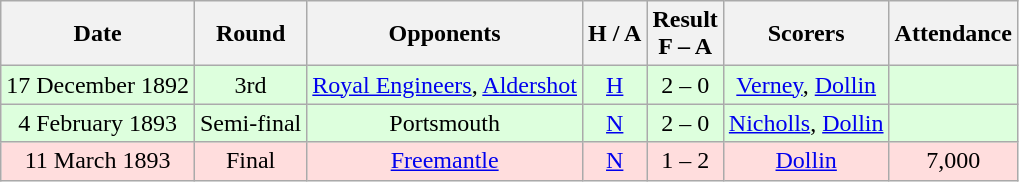<table class="wikitable" style="text-align:center">
<tr>
<th>Date</th>
<th>Round</th>
<th>Opponents</th>
<th>H / A</th>
<th>Result<br>F – A</th>
<th>Scorers</th>
<th>Attendance</th>
</tr>
<tr bgcolor="#ddffdd">
<td>17 December 1892</td>
<td>3rd</td>
<td><a href='#'>Royal Engineers</a>, <a href='#'>Aldershot</a></td>
<td><a href='#'>H</a></td>
<td>2 – 0</td>
<td><a href='#'>Verney</a>, <a href='#'>Dollin</a></td>
<td></td>
</tr>
<tr bgcolor="#ddffdd">
<td>4 February 1893</td>
<td>Semi-final</td>
<td>Portsmouth</td>
<td><a href='#'>N</a></td>
<td>2 – 0</td>
<td><a href='#'>Nicholls</a>, <a href='#'>Dollin</a></td>
<td></td>
</tr>
<tr bgcolor="#ffdddd">
<td>11 March 1893</td>
<td>Final</td>
<td><a href='#'>Freemantle</a></td>
<td><a href='#'>N</a></td>
<td>1 – 2</td>
<td><a href='#'>Dollin</a></td>
<td>7,000</td>
</tr>
</table>
